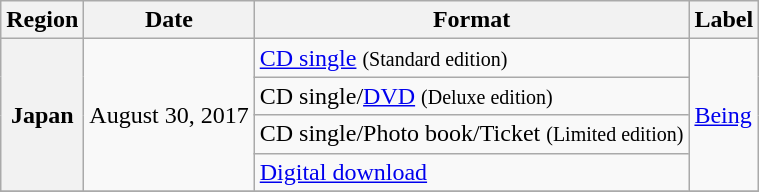<table class="wikitable sortable plainrowheaders">
<tr>
<th scope="col">Region</th>
<th scope="col">Date</th>
<th scope="col">Format</th>
<th scope="col">Label</th>
</tr>
<tr>
<th rowspan="4">Japan</th>
<td rowspan="4">August 30, 2017</td>
<td><a href='#'>CD single</a> <small>(Standard edition)</small></td>
<td rowspan="4"><a href='#'>Being</a></td>
</tr>
<tr>
<td>CD single/<a href='#'>DVD</a> <small>(Deluxe edition)</small></td>
</tr>
<tr>
<td>CD single/Photo book/Ticket <small>(Limited edition)</small></td>
</tr>
<tr>
<td><a href='#'>Digital download</a></td>
</tr>
<tr>
</tr>
</table>
